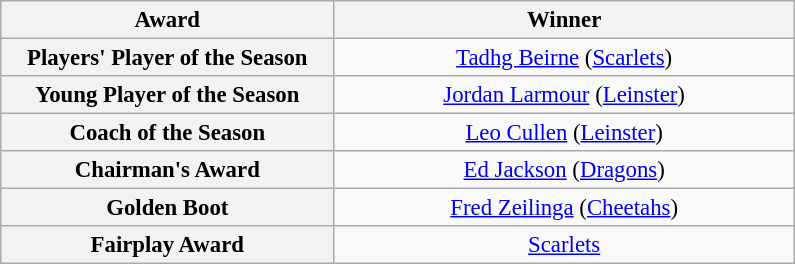<table class="wikitable" style="font-size:95%; text-align:center;">
<tr>
<th style="width:215px;">Award</th>
<th style="width:300px;">Winner</th>
</tr>
<tr>
<th>Players' Player of the Season</th>
<td> <a href='#'>Tadhg Beirne</a> (<a href='#'>Scarlets</a>)</td>
</tr>
<tr>
<th>Young Player of the Season</th>
<td> <a href='#'>Jordan Larmour</a> (<a href='#'>Leinster</a>)</td>
</tr>
<tr>
<th>Coach of the Season</th>
<td> <a href='#'>Leo Cullen</a> (<a href='#'>Leinster</a>)</td>
</tr>
<tr>
<th>Chairman's Award</th>
<td> <a href='#'>Ed Jackson</a> (<a href='#'>Dragons</a>)</td>
</tr>
<tr>
<th>Golden Boot</th>
<td> <a href='#'>Fred Zeilinga</a> (<a href='#'>Cheetahs</a>)</td>
</tr>
<tr>
<th>Fairplay Award</th>
<td> <a href='#'>Scarlets</a></td>
</tr>
</table>
